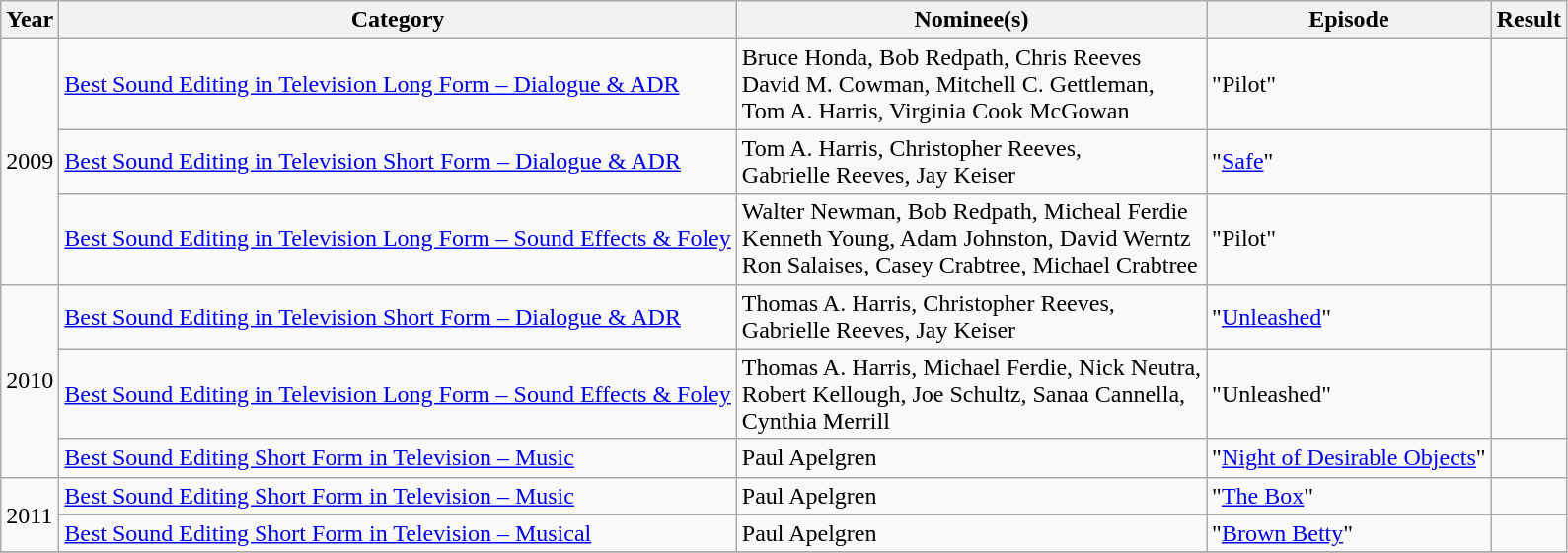<table class="wikitable">
<tr>
<th>Year</th>
<th>Category</th>
<th>Nominee(s)</th>
<th>Episode</th>
<th>Result</th>
</tr>
<tr>
<td rowspan=3>2009</td>
<td><a href='#'>Best Sound Editing in Television Long Form – Dialogue & ADR</a></td>
<td>Bruce Honda, Bob Redpath, Chris Reeves<br>David M. Cowman, Mitchell C. Gettleman,<br>Tom A. Harris,  Virginia Cook McGowan</td>
<td>"Pilot"</td>
<td></td>
</tr>
<tr>
<td><a href='#'>Best Sound Editing in Television Short Form – Dialogue & ADR</a></td>
<td>Tom A. Harris, Christopher Reeves,<br>Gabrielle Reeves, Jay Keiser</td>
<td>"<a href='#'>Safe</a>"</td>
<td></td>
</tr>
<tr>
<td><a href='#'>Best Sound Editing in Television Long Form – Sound Effects & Foley</a></td>
<td>Walter Newman, Bob Redpath, Micheal Ferdie<br>Kenneth Young, Adam Johnston, David Werntz<br> Ron Salaises, Casey Crabtree, Michael Crabtree</td>
<td>"Pilot"</td>
<td></td>
</tr>
<tr>
<td rowspan=3>2010</td>
<td><a href='#'>Best Sound Editing in Television Short Form – Dialogue & ADR</a></td>
<td>Thomas A. Harris, Christopher Reeves,<br>Gabrielle Reeves, Jay Keiser</td>
<td>"<a href='#'>Unleashed</a>"</td>
<td></td>
</tr>
<tr>
<td><a href='#'>Best Sound Editing in Television Long Form – Sound Effects & Foley</a></td>
<td>Thomas A. Harris, Michael Ferdie, Nick Neutra,<br>Robert Kellough, Joe Schultz, Sanaa Cannella,<br>Cynthia Merrill</td>
<td>"Unleashed"</td>
<td></td>
</tr>
<tr>
<td><a href='#'>Best Sound Editing Short Form in Television – Music</a></td>
<td>Paul Apelgren</td>
<td>"<a href='#'>Night of Desirable Objects</a>"</td>
<td></td>
</tr>
<tr>
<td rowspan=2>2011</td>
<td><a href='#'>Best Sound Editing Short Form in Television – Music</a></td>
<td>Paul Apelgren</td>
<td>"<a href='#'>The Box</a>"</td>
<td></td>
</tr>
<tr>
<td><a href='#'>Best Sound Editing Short Form in Television – Musical</a></td>
<td>Paul Apelgren</td>
<td>"<a href='#'>Brown Betty</a>"</td>
<td></td>
</tr>
<tr>
</tr>
</table>
